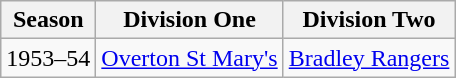<table class="wikitable" style="text-align: center">
<tr>
<th>Season</th>
<th>Division One</th>
<th>Division Two</th>
</tr>
<tr>
<td>1953–54</td>
<td><a href='#'>Overton St Mary's</a></td>
<td><a href='#'>Bradley Rangers</a></td>
</tr>
</table>
